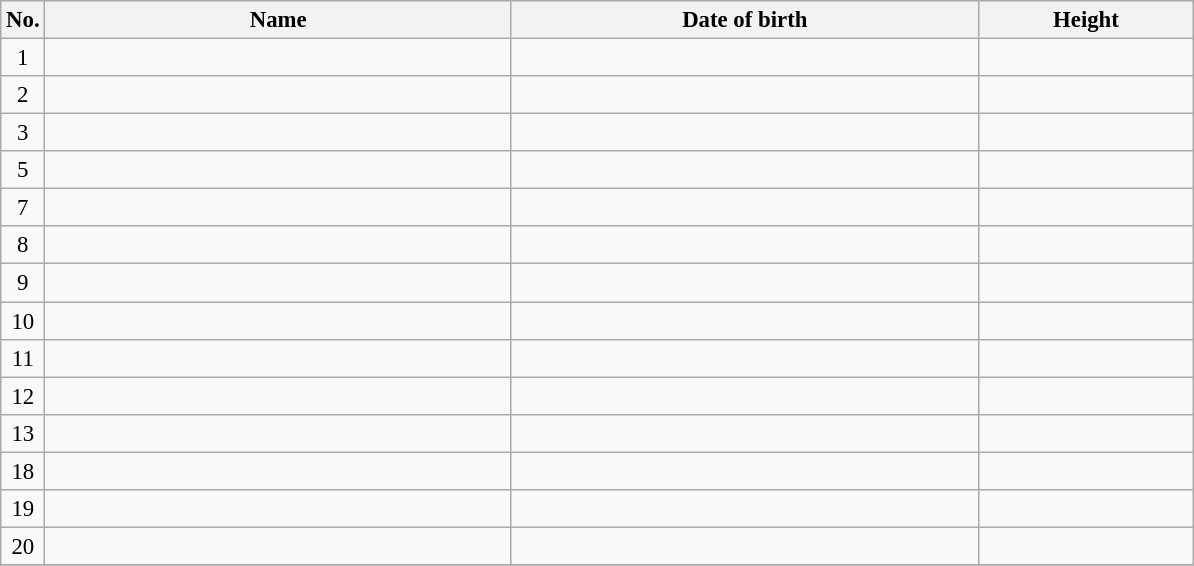<table class="wikitable sortable" style="font-size:95%; text-align:center;">
<tr>
<th>No.</th>
<th style="width:20em">Name</th>
<th style="width:20em">Date of birth</th>
<th style="width:9em">Height</th>
</tr>
<tr>
<td>1</td>
<td align=left> </td>
<td align=right></td>
<td></td>
</tr>
<tr>
<td>2</td>
<td align=left> </td>
<td align=right></td>
<td></td>
</tr>
<tr>
<td>3</td>
<td align=left> </td>
<td align=right></td>
<td></td>
</tr>
<tr>
<td>5</td>
<td align=left> </td>
<td align=right></td>
<td></td>
</tr>
<tr>
<td>7</td>
<td align=left> </td>
<td align=right></td>
<td></td>
</tr>
<tr>
<td>8</td>
<td align=left> </td>
<td align=right></td>
<td></td>
</tr>
<tr>
<td>9</td>
<td align=left> </td>
<td align=right></td>
<td></td>
</tr>
<tr>
<td>10</td>
<td align=left> </td>
<td align=right></td>
<td></td>
</tr>
<tr>
<td>11</td>
<td align=left> </td>
<td align=right></td>
<td></td>
</tr>
<tr>
<td>12</td>
<td align=left> </td>
<td align=right></td>
<td></td>
</tr>
<tr>
<td>13</td>
<td align=left> </td>
<td align=right></td>
<td></td>
</tr>
<tr>
<td>18</td>
<td align=left> </td>
<td align=right></td>
<td></td>
</tr>
<tr>
<td>19</td>
<td align=left> </td>
<td align=right></td>
<td></td>
</tr>
<tr>
<td>20</td>
<td align=left> </td>
<td align=right></td>
<td></td>
</tr>
<tr>
</tr>
</table>
